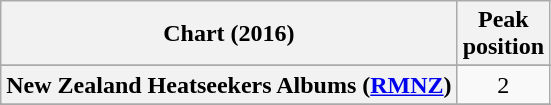<table class="wikitable sortable plainrowheaders" style="text-align:center">
<tr>
<th scope="col">Chart (2016)</th>
<th scope="col">Peak<br> position</th>
</tr>
<tr>
</tr>
<tr>
<th scope="row">New Zealand Heatseekers Albums (<a href='#'>RMNZ</a>)</th>
<td>2</td>
</tr>
<tr>
</tr>
<tr>
</tr>
<tr>
</tr>
</table>
